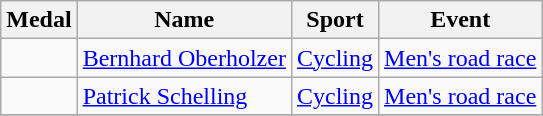<table class="wikitable sortable" style="font-size:100%">
<tr>
<th>Medal</th>
<th>Name</th>
<th>Sport</th>
<th>Event</th>
</tr>
<tr>
<td></td>
<td><a href='#'>Bernhard Oberholzer</a></td>
<td><a href='#'>Cycling</a></td>
<td><a href='#'>Men's road race</a></td>
</tr>
<tr>
<td></td>
<td><a href='#'>Patrick Schelling</a></td>
<td><a href='#'>Cycling</a></td>
<td><a href='#'>Men's road race</a></td>
</tr>
<tr>
</tr>
</table>
